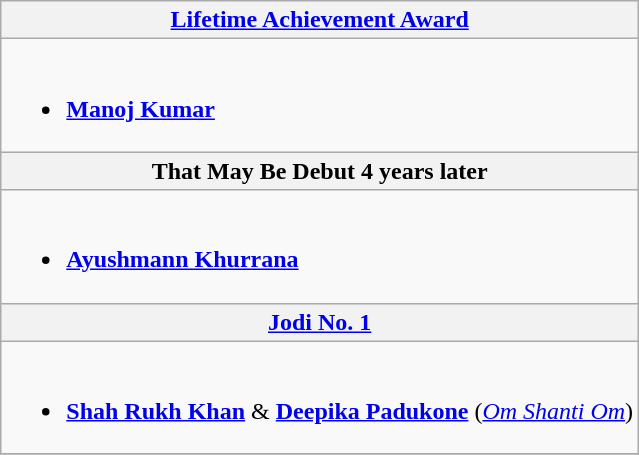<table class="wikitable">
<tr>
<th colspan="2"><a href='#'>Lifetime Achievement Award</a></th>
</tr>
<tr>
<td colspan="2"><br><ul><li><strong><a href='#'>Manoj Kumar</a></strong></li></ul></td>
</tr>
<tr>
<th colspan="2">That May Be Debut 4 years later</th>
</tr>
<tr>
<td colspan="2"><br><ul><li><strong><a href='#'>Ayushmann Khurrana</a></strong></li></ul></td>
</tr>
<tr>
<th colspan="2"><a href='#'>Jodi No. 1</a></th>
</tr>
<tr>
<td colspan="2"><br><ul><li><strong><a href='#'>Shah Rukh Khan</a></strong> & <strong><a href='#'>Deepika Padukone</a></strong> (<em><a href='#'>Om Shanti Om</a></em>)</li></ul></td>
</tr>
<tr>
</tr>
</table>
